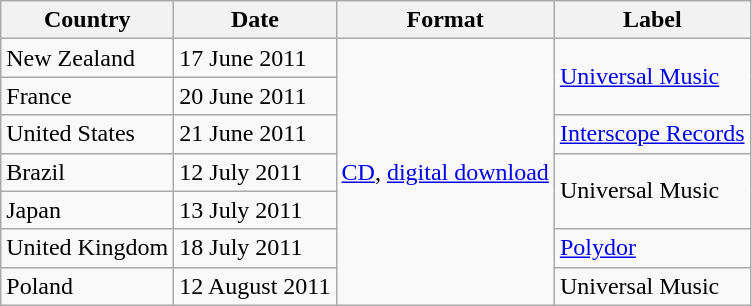<table class="wikitable plainrowheaders">
<tr>
<th scope="col">Country</th>
<th scope="col">Date</th>
<th scope="col">Format</th>
<th scope="col">Label</th>
</tr>
<tr>
<td>New Zealand</td>
<td>17 June 2011</td>
<td rowspan=7><a href='#'>CD</a>, <a href='#'>digital download</a></td>
<td rowspan=2><a href='#'>Universal Music</a></td>
</tr>
<tr>
<td>France</td>
<td>20 June 2011</td>
</tr>
<tr>
<td>United States</td>
<td>21 June 2011</td>
<td><a href='#'>Interscope Records</a></td>
</tr>
<tr>
<td>Brazil</td>
<td>12 July 2011</td>
<td rowspan=2>Universal Music</td>
</tr>
<tr>
<td>Japan</td>
<td>13 July 2011</td>
</tr>
<tr>
<td>United Kingdom</td>
<td>18 July 2011</td>
<td><a href='#'>Polydor</a></td>
</tr>
<tr>
<td>Poland</td>
<td>12 August 2011</td>
<td>Universal Music</td>
</tr>
</table>
